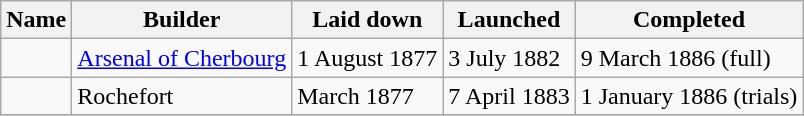<table class="wikitable">
<tr>
<th>Name</th>
<th>Builder</th>
<th>Laid down</th>
<th>Launched</th>
<th>Completed</th>
</tr>
<tr>
<td></td>
<td><a href='#'>Arsenal of Cherbourg</a></td>
<td>1 August 1877</td>
<td>3 July 1882</td>
<td>9 March 1886 (full)</td>
</tr>
<tr>
<td></td>
<td>Rochefort</td>
<td>March 1877</td>
<td>7 April 1883</td>
<td>1 January 1886 (trials)</td>
</tr>
<tr>
</tr>
</table>
